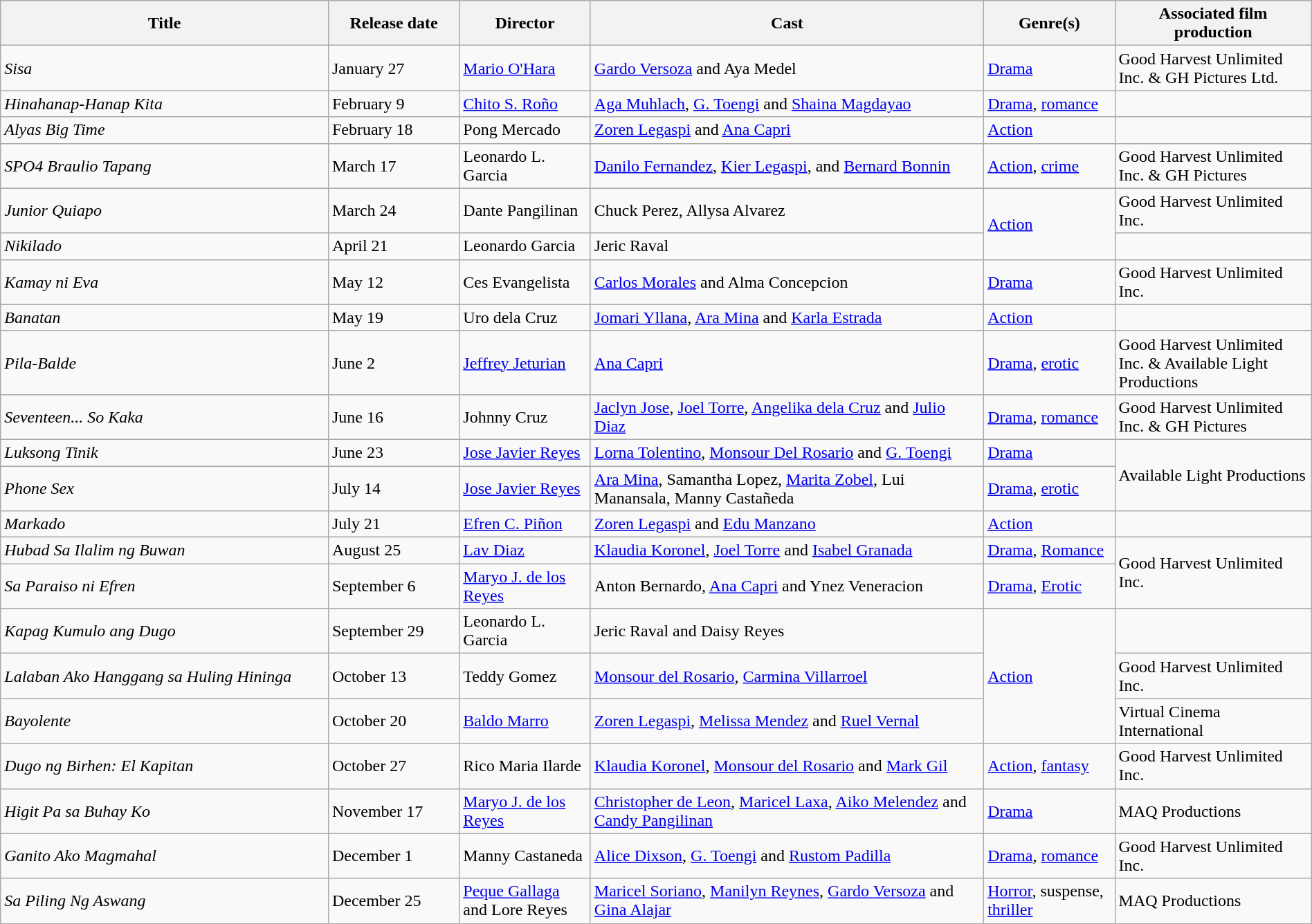<table class="wikitable" style="width:100%;">
<tr>
<th style="width:25%;">Title</th>
<th style="width:10%;">Release date</th>
<th style="width:10%;">Director</th>
<th style="width:30%;">Cast</th>
<th style="width:10%;">Genre(s)</th>
<th style="width:15%;">Associated film production</th>
</tr>
<tr>
<td><em>Sisa</em></td>
<td>January 27</td>
<td><a href='#'>Mario O'Hara</a></td>
<td><a href='#'>Gardo Versoza</a> and Aya Medel</td>
<td><a href='#'>Drama</a></td>
<td>Good Harvest Unlimited Inc. & GH Pictures Ltd.</td>
</tr>
<tr>
<td><em>Hinahanap-Hanap Kita</em></td>
<td>February 9</td>
<td><a href='#'>Chito S. Roño</a></td>
<td><a href='#'>Aga Muhlach</a>, <a href='#'>G. Toengi</a> and <a href='#'>Shaina Magdayao</a></td>
<td><a href='#'>Drama</a>, <a href='#'>romance</a></td>
<td></td>
</tr>
<tr>
<td><em>Alyas Big Time</em></td>
<td>February 18</td>
<td>Pong Mercado</td>
<td><a href='#'>Zoren Legaspi</a> and <a href='#'>Ana Capri</a></td>
<td><a href='#'>Action</a></td>
<td></td>
</tr>
<tr>
<td><em>SPO4 Braulio Tapang</em></td>
<td>March 17</td>
<td>Leonardo L. Garcia</td>
<td><a href='#'>Danilo Fernandez</a>, <a href='#'>Kier Legaspi</a>, and <a href='#'>Bernard Bonnin</a></td>
<td><a href='#'>Action</a>, <a href='#'>crime</a></td>
<td>Good Harvest Unlimited Inc. & GH Pictures</td>
</tr>
<tr>
<td><em>Junior Quiapo</em></td>
<td>March 24</td>
<td>Dante Pangilinan</td>
<td>Chuck Perez, Allysa Alvarez</td>
<td rowspan="2"><a href='#'>Action</a></td>
<td>Good Harvest Unlimited Inc.</td>
</tr>
<tr>
<td><em>Nikilado</em></td>
<td>April 21</td>
<td>Leonardo Garcia</td>
<td>Jeric Raval</td>
<td></td>
</tr>
<tr>
<td><em>Kamay ni Eva</em></td>
<td>May 12</td>
<td>Ces Evangelista</td>
<td><a href='#'>Carlos Morales</a> and Alma Concepcion</td>
<td><a href='#'>Drama</a></td>
<td>Good Harvest Unlimited Inc.</td>
</tr>
<tr>
<td><em>Banatan</em></td>
<td>May 19</td>
<td>Uro dela Cruz</td>
<td><a href='#'>Jomari Yllana</a>, <a href='#'>Ara Mina</a> and <a href='#'>Karla Estrada</a></td>
<td><a href='#'>Action</a></td>
<td></td>
</tr>
<tr>
<td><em>Pila-Balde</em></td>
<td>June 2</td>
<td><a href='#'>Jeffrey Jeturian</a></td>
<td><a href='#'>Ana Capri</a></td>
<td><a href='#'>Drama</a>, <a href='#'>erotic</a></td>
<td>Good Harvest Unlimited Inc. & Available Light Productions</td>
</tr>
<tr>
<td><em>Seventeen... So Kaka</em></td>
<td>June 16</td>
<td>Johnny Cruz</td>
<td><a href='#'>Jaclyn Jose</a>, <a href='#'>Joel Torre</a>, <a href='#'>Angelika dela Cruz</a> and <a href='#'>Julio Diaz</a></td>
<td><a href='#'>Drama</a>, <a href='#'>romance</a></td>
<td>Good Harvest Unlimited Inc. & GH Pictures</td>
</tr>
<tr>
<td><em>Luksong Tinik</em></td>
<td>June 23</td>
<td><a href='#'>Jose Javier Reyes</a></td>
<td><a href='#'>Lorna Tolentino</a>, <a href='#'>Monsour Del Rosario</a> and <a href='#'>G. Toengi</a></td>
<td><a href='#'>Drama</a></td>
<td rowspan="2">Available Light Productions</td>
</tr>
<tr>
<td><em>Phone Sex</em></td>
<td>July 14</td>
<td><a href='#'>Jose Javier Reyes</a></td>
<td><a href='#'>Ara Mina</a>, Samantha Lopez, <a href='#'>Marita Zobel</a>, Lui Manansala, Manny Castañeda</td>
<td><a href='#'>Drama</a>, <a href='#'>erotic</a></td>
</tr>
<tr>
<td><em>Markado</em></td>
<td>July 21</td>
<td><a href='#'>Efren C. Piñon</a></td>
<td><a href='#'>Zoren Legaspi</a> and <a href='#'>Edu Manzano</a></td>
<td><a href='#'>Action</a></td>
<td></td>
</tr>
<tr>
<td><em>Hubad Sa Ilalim ng Buwan</em></td>
<td>August 25</td>
<td><a href='#'>Lav Diaz</a></td>
<td><a href='#'>Klaudia Koronel</a>, <a href='#'>Joel Torre</a> and <a href='#'>Isabel Granada</a></td>
<td><a href='#'>Drama</a>, <a href='#'>Romance</a></td>
<td rowspan="2">Good Harvest Unlimited Inc.</td>
</tr>
<tr>
<td><em>Sa Paraiso ni Efren</em></td>
<td>September 6</td>
<td><a href='#'>Maryo J. de los Reyes</a></td>
<td>Anton Bernardo, <a href='#'>Ana Capri</a> and Ynez Veneracion</td>
<td><a href='#'>Drama</a>, <a href='#'>Erotic</a></td>
</tr>
<tr>
<td><em>Kapag Kumulo ang Dugo</em></td>
<td>September 29</td>
<td>Leonardo L. Garcia</td>
<td>Jeric Raval and Daisy Reyes</td>
<td rowspan="3"><a href='#'>Action</a></td>
<td></td>
</tr>
<tr>
<td><em>Lalaban Ako Hanggang sa Huling Hininga</em></td>
<td>October 13</td>
<td>Teddy Gomez</td>
<td><a href='#'>Monsour del Rosario</a>, <a href='#'>Carmina Villarroel</a></td>
<td>Good Harvest Unlimited Inc.</td>
</tr>
<tr>
<td><em>Bayolente</em></td>
<td>October 20</td>
<td><a href='#'>Baldo Marro</a></td>
<td><a href='#'>Zoren Legaspi</a>, <a href='#'>Melissa Mendez</a> and <a href='#'>Ruel Vernal</a></td>
<td>Virtual Cinema International</td>
</tr>
<tr>
<td><em>Dugo ng Birhen: El Kapitan</em></td>
<td>October 27</td>
<td>Rico Maria Ilarde</td>
<td><a href='#'>Klaudia Koronel</a>, <a href='#'>Monsour del Rosario</a> and <a href='#'>Mark Gil</a></td>
<td><a href='#'>Action</a>, <a href='#'>fantasy</a></td>
<td>Good Harvest Unlimited Inc.</td>
</tr>
<tr>
<td><em>Higit Pa sa Buhay Ko</em></td>
<td>November 17</td>
<td><a href='#'>Maryo J. de los Reyes</a></td>
<td><a href='#'>Christopher de Leon</a>, <a href='#'>Maricel Laxa</a>, <a href='#'>Aiko Melendez</a> and <a href='#'>Candy Pangilinan</a></td>
<td><a href='#'>Drama</a></td>
<td>MAQ Productions</td>
</tr>
<tr>
<td><em>Ganito Ako Magmahal</em></td>
<td>December 1</td>
<td>Manny Castaneda</td>
<td><a href='#'>Alice Dixson</a>, <a href='#'>G. Toengi</a> and <a href='#'>Rustom Padilla</a></td>
<td><a href='#'>Drama</a>, <a href='#'>romance</a></td>
<td>Good Harvest Unlimited Inc.</td>
</tr>
<tr>
<td><em>Sa Piling Ng Aswang</em></td>
<td>December 25</td>
<td><a href='#'>Peque Gallaga</a> and Lore Reyes</td>
<td><a href='#'>Maricel Soriano</a>, <a href='#'>Manilyn Reynes</a>, <a href='#'>Gardo Versoza</a> and <a href='#'>Gina Alajar</a></td>
<td><a href='#'>Horror</a>, suspense, <a href='#'>thriller</a></td>
<td>MAQ Productions</td>
</tr>
</table>
